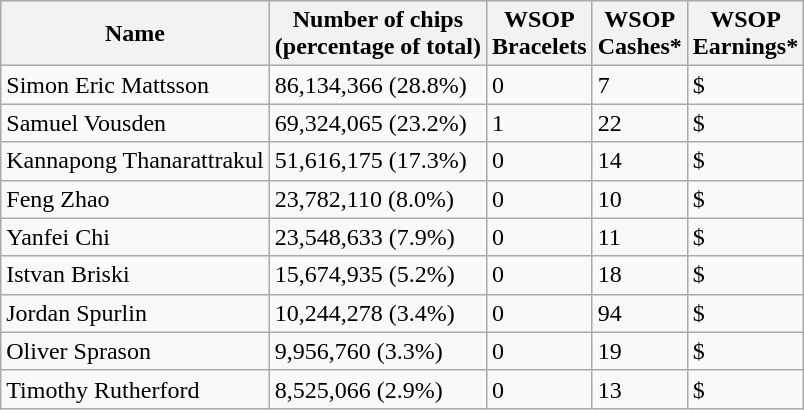<table class="wikitable sortable">
<tr>
<th>Name</th>
<th>Number of chips<br>(percentage of total)</th>
<th>WSOP<br>Bracelets</th>
<th>WSOP<br>Cashes*</th>
<th>WSOP<br>Earnings*</th>
</tr>
<tr>
<td> Simon Eric Mattsson</td>
<td>86,134,366 (28.8%)</td>
<td>0</td>
<td>7</td>
<td>$</td>
</tr>
<tr>
<td> Samuel Vousden</td>
<td>69,324,065 (23.2%)</td>
<td>1</td>
<td>22</td>
<td>$</td>
</tr>
<tr>
<td> Kannapong Thanarattrakul</td>
<td>51,616,175 (17.3%)</td>
<td>0</td>
<td>14</td>
<td>$</td>
</tr>
<tr>
<td> Feng Zhao</td>
<td>23,782,110 (8.0%)</td>
<td>0</td>
<td>10</td>
<td>$</td>
</tr>
<tr>
<td> Yanfei Chi</td>
<td>23,548,633 (7.9%)</td>
<td>0</td>
<td>11</td>
<td>$</td>
</tr>
<tr>
<td> Istvan Briski</td>
<td>15,674,935 (5.2%)</td>
<td>0</td>
<td>18</td>
<td>$</td>
</tr>
<tr>
<td> Jordan Spurlin</td>
<td>10,244,278 (3.4%)</td>
<td>0</td>
<td>94</td>
<td>$</td>
</tr>
<tr>
<td> Oliver Sprason</td>
<td>9,956,760 (3.3%)</td>
<td>0</td>
<td>19</td>
<td>$</td>
</tr>
<tr>
<td> Timothy Rutherford</td>
<td>8,525,066 (2.9%)</td>
<td>0</td>
<td>13</td>
<td>$</td>
</tr>
</table>
